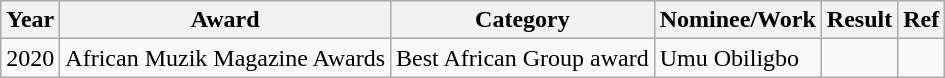<table class="wikitable">
<tr>
<th>Year</th>
<th>Award</th>
<th>Category</th>
<th>Nominee/Work</th>
<th>Result</th>
<th>Ref</th>
</tr>
<tr>
<td>2020</td>
<td>African Muzik Magazine Awards</td>
<td>Best African Group award</td>
<td>Umu Obiligbo</td>
<td></td>
<td></td>
</tr>
</table>
